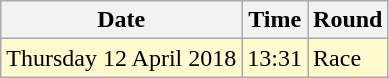<table class="wikitable">
<tr>
<th>Date</th>
<th>Time</th>
<th>Round</th>
</tr>
<tr>
<td style=background:lemonchiffon>Thursday 12 April 2018</td>
<td style=background:lemonchiffon>13:31</td>
<td style=background:lemonchiffon>Race</td>
</tr>
</table>
